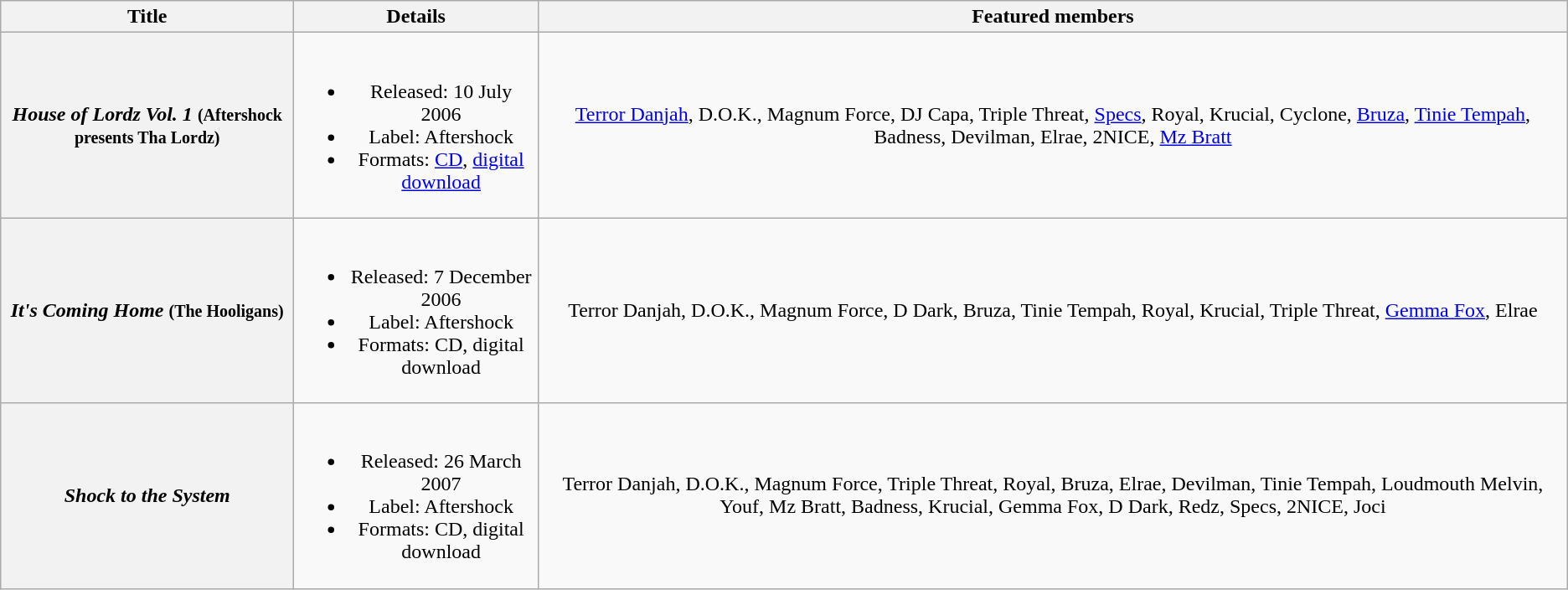<table class="wikitable plainrowheaders" style="text-align:center;">
<tr>
<th scope="col">Title</th>
<th scope="col">Details</th>
<th scope="col">Featured members</th>
</tr>
<tr>
<th scope="row"><em>House of Lordz Vol. 1</em> <small>(Aftershock presents Tha Lordz)</small></th>
<td><br><ul><li>Released: 10 July 2006</li><li>Label: Aftershock</li><li>Formats: <a href='#'>CD</a>, <a href='#'>digital download</a></li></ul></td>
<td><a href='#'>Terror Danjah</a>, D.O.K., Magnum Force, DJ Capa, Triple Threat, <a href='#'>Specs</a>, Royal, Krucial, Cyclone, <a href='#'>Bruza</a>, <a href='#'>Tinie Tempah</a>, Badness, Devilman, Elrae, 2NICE, <a href='#'>Mz Bratt</a></td>
</tr>
<tr>
<th scope="row"><em>It's Coming Home</em> <small>(The Hooligans)</small></th>
<td><br><ul><li>Released: 7 December 2006</li><li>Label: Aftershock</li><li>Formats: CD, digital download</li></ul></td>
<td>Terror Danjah, D.O.K., Magnum Force, D Dark, Bruza, Tinie Tempah, Royal, Krucial, Triple Threat, <a href='#'>Gemma Fox</a>, Elrae</td>
</tr>
<tr>
<th scope="row"><em>Shock to the System</em></th>
<td><br><ul><li>Released: 26 March 2007</li><li>Label: Aftershock</li><li>Formats: CD, digital download</li></ul></td>
<td>Terror Danjah, D.O.K., Magnum Force, Triple Threat, Royal, Bruza, Elrae, Devilman, Tinie Tempah, Loudmouth Melvin, Youf, Mz Bratt, Badness, Krucial, Gemma Fox, D Dark, Redz, Specs, 2NICE, Joci</td>
</tr>
</table>
